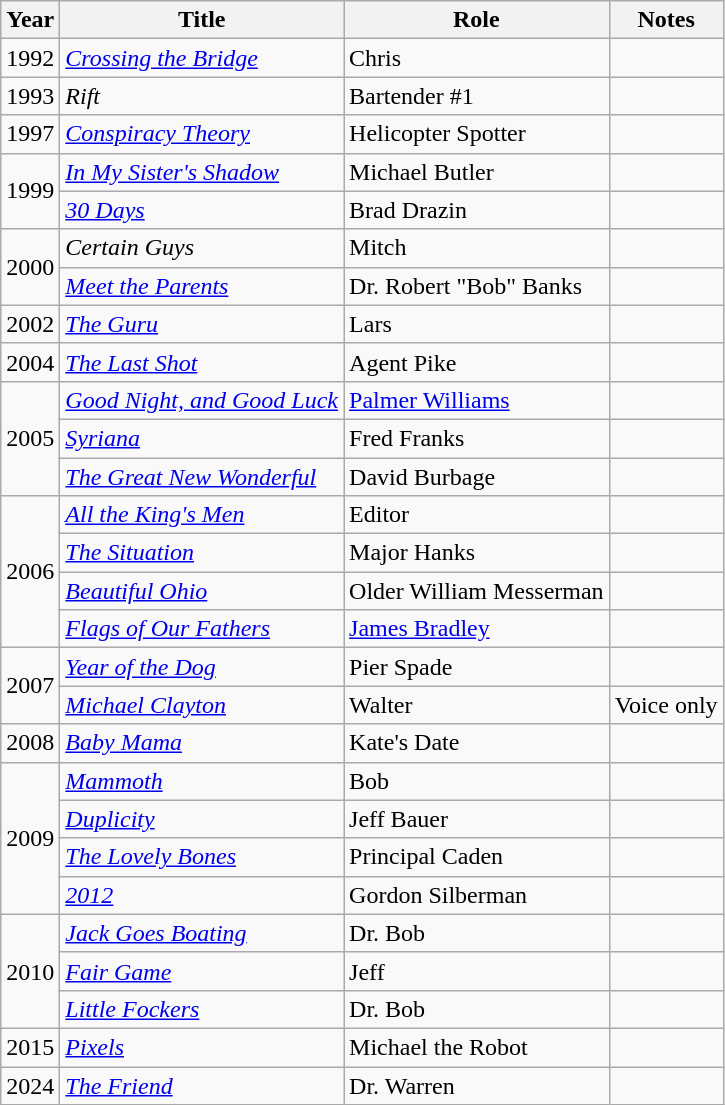<table class="wikitable">
<tr>
<th>Year</th>
<th>Title</th>
<th>Role</th>
<th>Notes</th>
</tr>
<tr>
<td>1992</td>
<td><em><a href='#'>Crossing the Bridge</a></em></td>
<td>Chris</td>
<td></td>
</tr>
<tr>
<td>1993</td>
<td><em>Rift</em></td>
<td>Bartender #1</td>
<td></td>
</tr>
<tr>
<td>1997</td>
<td><em><a href='#'>Conspiracy Theory</a></em></td>
<td>Helicopter Spotter</td>
<td></td>
</tr>
<tr>
<td rowspan="2">1999</td>
<td><em><a href='#'>In My Sister's Shadow</a></em></td>
<td>Michael Butler</td>
<td></td>
</tr>
<tr>
<td><em><a href='#'>30 Days</a></em></td>
<td>Brad Drazin</td>
<td></td>
</tr>
<tr>
<td rowspan="2">2000</td>
<td><em>Certain Guys</em></td>
<td>Mitch</td>
<td></td>
</tr>
<tr>
<td><em><a href='#'>Meet the Parents</a></em></td>
<td>Dr. Robert "Bob" Banks</td>
<td></td>
</tr>
<tr>
<td>2002</td>
<td><em><a href='#'>The Guru</a></em></td>
<td>Lars</td>
<td></td>
</tr>
<tr>
<td>2004</td>
<td><em><a href='#'>The Last Shot</a></em></td>
<td>Agent Pike</td>
<td></td>
</tr>
<tr>
<td rowspan="3">2005</td>
<td><em><a href='#'>Good Night, and Good Luck</a></em></td>
<td><a href='#'>Palmer Williams</a></td>
<td></td>
</tr>
<tr>
<td><em><a href='#'>Syriana</a></em></td>
<td>Fred Franks</td>
<td></td>
</tr>
<tr>
<td><em><a href='#'>The Great New Wonderful</a></em></td>
<td>David Burbage</td>
<td></td>
</tr>
<tr>
<td rowspan="4">2006</td>
<td><em><a href='#'>All the King's Men</a></em></td>
<td>Editor</td>
<td></td>
</tr>
<tr>
<td><em><a href='#'>The Situation</a></em></td>
<td>Major Hanks</td>
<td></td>
</tr>
<tr>
<td><em><a href='#'>Beautiful Ohio</a></em></td>
<td>Older William Messerman</td>
<td></td>
</tr>
<tr>
<td><em><a href='#'>Flags of Our Fathers</a></em></td>
<td><a href='#'>James Bradley</a></td>
<td></td>
</tr>
<tr>
<td rowspan="2">2007</td>
<td><em><a href='#'>Year of the Dog</a></em></td>
<td>Pier Spade</td>
<td></td>
</tr>
<tr>
<td><em><a href='#'>Michael Clayton</a></em></td>
<td>Walter</td>
<td>Voice only</td>
</tr>
<tr>
<td>2008</td>
<td><em><a href='#'>Baby Mama</a></em></td>
<td>Kate's Date</td>
<td></td>
</tr>
<tr>
<td rowspan="4">2009</td>
<td><em><a href='#'>Mammoth</a></em></td>
<td>Bob</td>
<td></td>
</tr>
<tr>
<td><em><a href='#'>Duplicity</a></em></td>
<td>Jeff Bauer</td>
<td></td>
</tr>
<tr>
<td><em><a href='#'>The Lovely Bones</a></em></td>
<td>Principal Caden</td>
<td></td>
</tr>
<tr>
<td><em><a href='#'>2012</a></em></td>
<td>Gordon Silberman</td>
<td></td>
</tr>
<tr>
<td rowspan="3">2010</td>
<td><em><a href='#'>Jack Goes Boating</a></em></td>
<td>Dr. Bob</td>
<td></td>
</tr>
<tr>
<td><em><a href='#'>Fair Game</a></em></td>
<td>Jeff</td>
<td></td>
</tr>
<tr>
<td><em><a href='#'>Little Fockers</a></em></td>
<td>Dr. Bob</td>
<td></td>
</tr>
<tr>
<td>2015</td>
<td><em><a href='#'>Pixels</a></em></td>
<td>Michael the Robot</td>
<td></td>
</tr>
<tr>
<td>2024</td>
<td><em><a href='#'>The Friend</a></em></td>
<td>Dr. Warren</td>
<td></td>
</tr>
</table>
